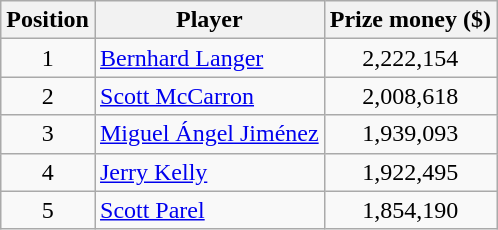<table class="wikitable">
<tr>
<th>Position</th>
<th>Player</th>
<th>Prize money ($)</th>
</tr>
<tr>
<td align=center>1</td>
<td> <a href='#'>Bernhard Langer</a></td>
<td align=center>2,222,154</td>
</tr>
<tr>
<td align=center>2</td>
<td> <a href='#'>Scott McCarron</a></td>
<td align=center>2,008,618</td>
</tr>
<tr>
<td align=center>3</td>
<td> <a href='#'>Miguel Ángel Jiménez</a></td>
<td align=center>1,939,093</td>
</tr>
<tr>
<td align=center>4</td>
<td> <a href='#'>Jerry Kelly</a></td>
<td align=center>1,922,495</td>
</tr>
<tr>
<td align=center>5</td>
<td> <a href='#'>Scott Parel</a></td>
<td align=center>1,854,190</td>
</tr>
</table>
